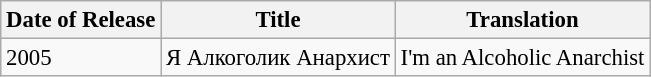<table class="wikitable" style="font-size: 95%;">
<tr>
<th>Date of Release</th>
<th>Title</th>
<th>Translation</th>
</tr>
<tr>
<td>2005</td>
<td>Я Алкоголик Анархист</td>
<td>I'm an Alcoholic Anarchist</td>
</tr>
</table>
